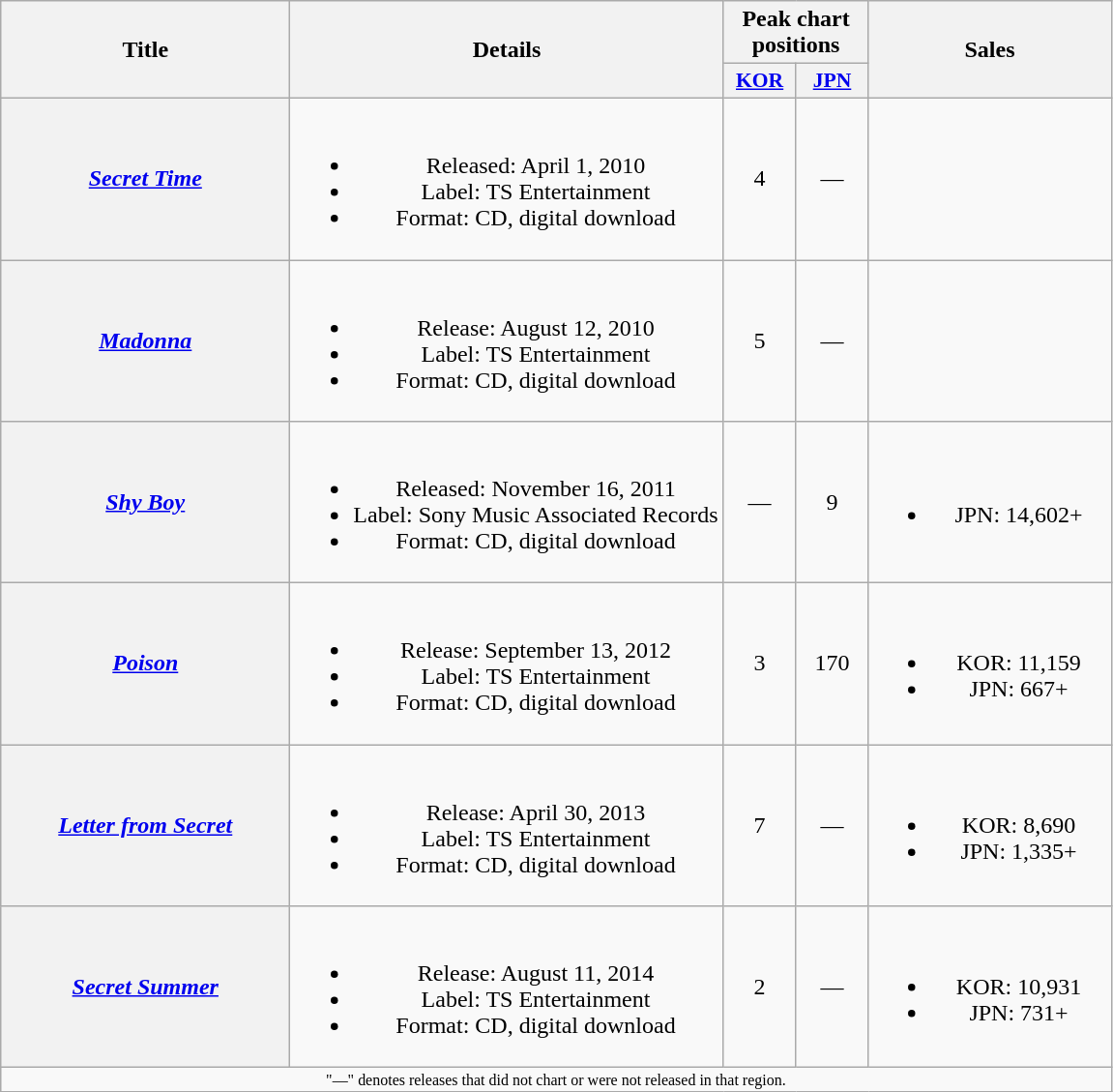<table class="wikitable plainrowheaders" style="text-align:center;">
<tr>
<th scope="col" rowspan="2" style="width:12em;">Title</th>
<th scope="col" rowspan="2">Details</th>
<th scope="col" colspan="2">Peak chart positions</th>
<th scope="col" rowspan="2" style="width:10em;">Sales</th>
</tr>
<tr>
<th scope="col" style="width:3em;font-size:90%;"><a href='#'>KOR</a><br></th>
<th scope="col" style="width:3em;font-size:90%;"><a href='#'>JPN</a><br></th>
</tr>
<tr>
<th scope="row"><em><a href='#'>Secret Time</a></em></th>
<td><br><ul><li>Released: April 1, 2010 </li><li>Label: TS Entertainment</li><li>Format: CD, digital download</li></ul></td>
<td>4</td>
<td>—</td>
<td></td>
</tr>
<tr>
<th scope="row"><em><a href='#'>Madonna</a></em></th>
<td><br><ul><li>Release: August 12, 2010 </li><li>Label: TS Entertainment</li><li>Format: CD, digital download</li></ul></td>
<td>5</td>
<td>—</td>
<td></td>
</tr>
<tr>
<th scope="row"><em><a href='#'>Shy Boy</a></em></th>
<td><br><ul><li>Released: November 16, 2011 </li><li>Label: Sony Music Associated Records</li><li>Format: CD, digital download</li></ul></td>
<td>—</td>
<td>9</td>
<td><br><ul><li>JPN: 14,602+</li></ul></td>
</tr>
<tr>
<th scope="row"><em><a href='#'>Poison</a></em></th>
<td><br><ul><li>Release: September 13, 2012 </li><li>Label: TS Entertainment</li><li>Format: CD, digital download</li></ul></td>
<td>3</td>
<td>170</td>
<td><br><ul><li>KOR: 11,159</li><li>JPN: 667+</li></ul></td>
</tr>
<tr>
<th scope="row"><em><a href='#'>Letter from Secret</a></em></th>
<td><br><ul><li>Release: April 30, 2013 </li><li>Label: TS Entertainment</li><li>Format: CD, digital download</li></ul></td>
<td>7</td>
<td>—</td>
<td><br><ul><li>KOR:  8,690</li><li>JPN: 1,335+</li></ul></td>
</tr>
<tr>
<th scope="row"><em><a href='#'>Secret Summer</a></em></th>
<td><br><ul><li>Release: August 11, 2014 </li><li>Label: TS Entertainment</li><li>Format: CD, digital download</li></ul></td>
<td>2</td>
<td>—</td>
<td><br><ul><li>KOR: 10,931</li><li>JPN: 731+</li></ul></td>
</tr>
<tr>
<td colspan="5" style="font-size:8pt">"—" denotes releases that did not chart or were not released in that region.</td>
</tr>
</table>
